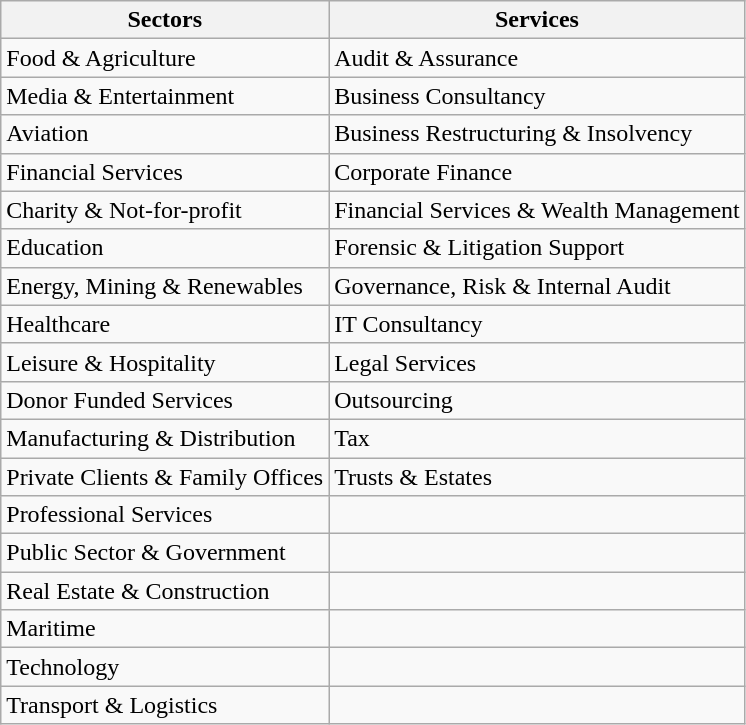<table class="wikitable">
<tr>
<th>Sectors</th>
<th>Services</th>
</tr>
<tr>
<td>Food & Agriculture</td>
<td>Audit & Assurance</td>
</tr>
<tr>
<td>Media & Entertainment</td>
<td>Business Consultancy</td>
</tr>
<tr>
<td>Aviation</td>
<td>Business Restructuring & Insolvency</td>
</tr>
<tr>
<td>Financial Services</td>
<td>Corporate Finance</td>
</tr>
<tr>
<td>Charity & Not-for-profit</td>
<td>Financial Services & Wealth Management</td>
</tr>
<tr>
<td>Education</td>
<td>Forensic & Litigation Support</td>
</tr>
<tr>
<td>Energy, Mining & Renewables</td>
<td>Governance, Risk & Internal Audit</td>
</tr>
<tr>
<td>Healthcare</td>
<td>IT Consultancy</td>
</tr>
<tr>
<td>Leisure & Hospitality</td>
<td>Legal Services</td>
</tr>
<tr>
<td>Donor Funded Services</td>
<td>Outsourcing</td>
</tr>
<tr>
<td>Manufacturing & Distribution</td>
<td>Tax</td>
</tr>
<tr>
<td>Private Clients & Family Offices</td>
<td>Trusts & Estates</td>
</tr>
<tr>
<td>Professional Services</td>
<td></td>
</tr>
<tr>
<td>Public Sector & Government</td>
<td></td>
</tr>
<tr>
<td>Real Estate & Construction</td>
<td></td>
</tr>
<tr>
<td>Maritime</td>
<td></td>
</tr>
<tr>
<td>Technology</td>
<td></td>
</tr>
<tr>
<td>Transport & Logistics</td>
<td></td>
</tr>
</table>
